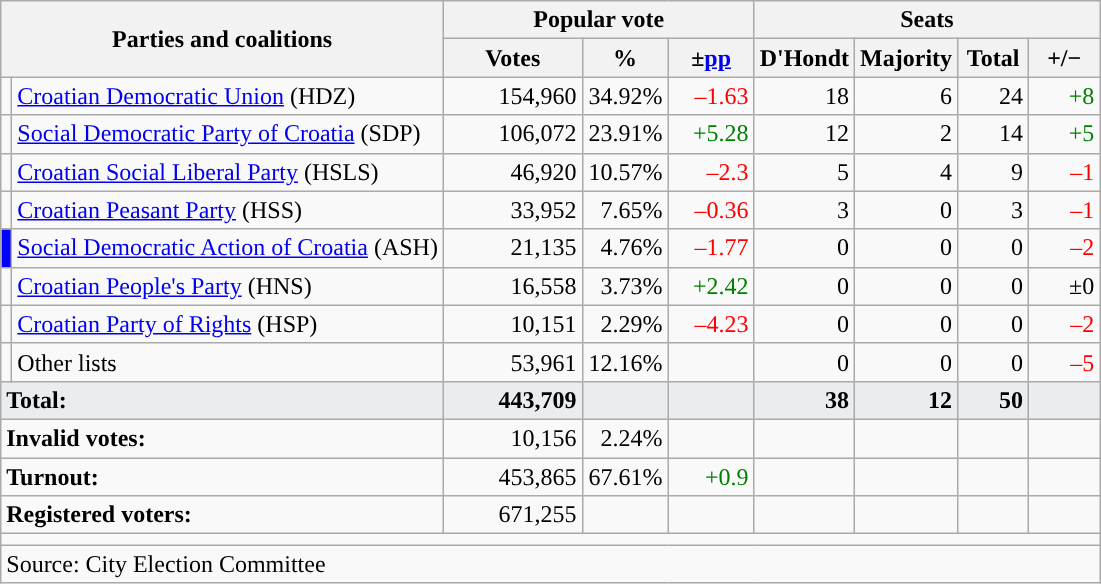<table class="wikitable" border="1">
<tr>
<th align= center rowspan="2" colspan="2">Parties and coalitions</th>
<th colspan="3">Popular vote</th>
<th colspan="4">Seats</th>
</tr>
<tr align="center">
<th width="85">Votes</th>
<th width="50">%</th>
<th width="50">±<a href='#'>pp</a></th>
<th>D'Hondt</th>
<th>Majority</th>
<th width="40">Total</th>
<th width="40">+/−</th>
</tr>
<tr>
<td></td>
<td align="left"><a href='#'>Croatian Democratic Union</a> (HDZ)</td>
<td align="right">154,960</td>
<td align="right">34.92%</td>
<td align="right" style="color:red;">–1.63</td>
<td align = right>18</td>
<td align = right>6</td>
<td align="right">24</td>
<td align="right" style="color:green;">+8</td>
</tr>
<tr>
<td></td>
<td align="left"><a href='#'>Social Democratic Party of Croatia</a> (SDP)</td>
<td align="right">106,072</td>
<td align="right">23.91%</td>
<td align="right" style="color:green;">+5.28</td>
<td align="right">12</td>
<td align="right">2</td>
<td align="right">14</td>
<td align="right" style="color:green;">+5</td>
</tr>
<tr>
<td></td>
<td align="left"><a href='#'>Croatian Social Liberal Party</a> (HSLS)</td>
<td align="right">46,920</td>
<td align="right">10.57%</td>
<td align="right" style="color:red;">–2.3</td>
<td align="right">5</td>
<td align="right">4</td>
<td align="right">9</td>
<td align="right" style="color:red;">–1</td>
</tr>
<tr>
<td></td>
<td align="left"><a href='#'>Croatian Peasant Party</a> (HSS)</td>
<td align="right">33,952</td>
<td align="right">7.65%</td>
<td align="right" style="color:red;">–0.36</td>
<td align="right">3</td>
<td align="right">0</td>
<td align="right">3</td>
<td align="right" style="color:red;">–1</td>
</tr>
<tr>
<td bgcolor="Blue"></td>
<td align="left"><a href='#'>Social Democratic Action of Croatia</a> (ASH)</td>
<td align="right">21,135</td>
<td align="right">4.76%</td>
<td align="right" style="color:red;">–1.77</td>
<td align="right">0</td>
<td align="right">0</td>
<td align="right">0</td>
<td align="right" style="color:red;">–2</td>
</tr>
<tr>
<td></td>
<td align="left"><a href='#'>Croatian People's Party</a> (HNS)</td>
<td align="right">16,558</td>
<td align="right">3.73%</td>
<td align="right" style="color:green;">+2.42</td>
<td align="right">0</td>
<td align="right">0</td>
<td align="right">0</td>
<td align="right">±0</td>
</tr>
<tr>
<td></td>
<td align="left"><a href='#'>Croatian Party of Rights</a> (HSP)</td>
<td align="right">10,151</td>
<td align="right">2.29%</td>
<td align="right" style="color:red;">–4.23</td>
<td align="right">0</td>
<td align="right">0</td>
<td align="right">0</td>
<td align="right" style="color:red;">–2</td>
</tr>
<tr>
<td></td>
<td align = left>Other lists</td>
<td align = right>53,961</td>
<td align = right>12.16%</td>
<td align="right"></td>
<td align="right">0</td>
<td align="right">0</td>
<td align="right">0</td>
<td align="right" style="color:red;">–5</td>
</tr>
<tr>
<td align=left colspan=2 style="background-color:#eaecf0"><strong>Total:</strong></td>
<td align=right style="background-color:#eaecf0"><strong>443,709</strong></td>
<td align=right style="background-color:#eaecf0"></td>
<td align = right style="background-color:#eaecf0"></td>
<td align=right style="background-color:#eaecf0"><strong>38</strong></td>
<td align=right style="background-color:#eaecf0"><strong>12</strong></td>
<td align=right style="background-color:#eaecf0"><strong>50</strong></td>
<td align=right style="background-color:#eaecf0"></td>
</tr>
<tr>
<td align=left colspan=2><strong>Invalid votes:</strong></td>
<td align=right>10,156</td>
<td align=right>2.24%</td>
<td align="right"></td>
<td></td>
<td></td>
<td align=right></td>
<td align=right></td>
</tr>
<tr>
<td align=left colspan=2><strong>Turnout:</strong></td>
<td align=right>453,865</td>
<td align=right>67.61%</td>
<td align="right" style="color:green;">+0.9</td>
<td></td>
<td></td>
<td align=right></td>
<td align=right></td>
</tr>
<tr>
<td align=left colspan=2><strong>Registered voters:</strong></td>
<td align=right>671,255</td>
<td align=right></td>
<td align="right"></td>
<td></td>
<td></td>
<td align=right></td>
<td align=right></td>
</tr>
<tr>
<td colspan="9" align="left"></td>
</tr>
<tr>
<td colspan="9" align="left">Source: City Election Committee</td>
</tr>
</table>
